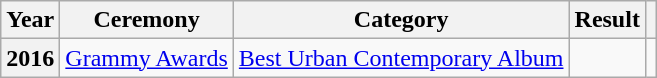<table class="wikitable plainrowheaders" style="border:none; margin:0;">
<tr>
<th scope="col">Year</th>
<th scope="col">Ceremony</th>
<th scope="col">Category</th>
<th scope="col">Result</th>
<th scope="col" class="unsortable"></th>
</tr>
<tr>
<th scope="row">2016</th>
<td><a href='#'>Grammy Awards</a></td>
<td><a href='#'>Best Urban Contemporary Album</a></td>
<td></td>
<td style="text-align:center;"></td>
</tr>
</table>
